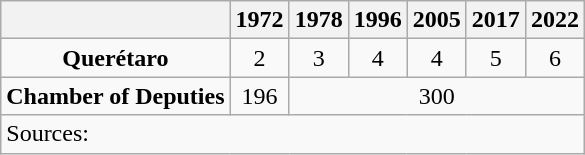<table class="wikitable" style="text-align: center">
<tr>
<th></th>
<th>1972</th>
<th>1978</th>
<th>1996</th>
<th>2005</th>
<th>2017</th>
<th>2022</th>
</tr>
<tr>
<td><strong>Querétaro</strong></td>
<td>2</td>
<td>3</td>
<td>4</td>
<td>4</td>
<td>5</td>
<td>6</td>
</tr>
<tr>
<td><strong>Chamber of Deputies</strong></td>
<td>196</td>
<td colspan=5>300</td>
</tr>
<tr>
<td colspan=7 style="text-align: left">Sources: </td>
</tr>
</table>
